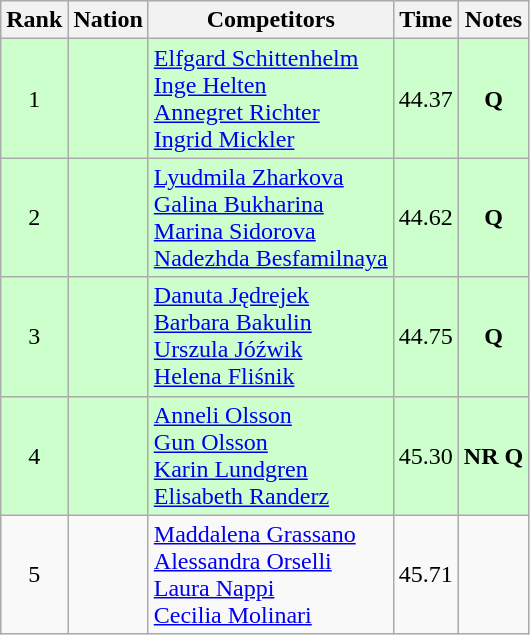<table class="wikitable sortable" style="text-align:center">
<tr>
<th>Rank</th>
<th>Nation</th>
<th>Competitors</th>
<th>Time</th>
<th>Notes</th>
</tr>
<tr bgcolor=ccffcc>
<td>1</td>
<td align=left></td>
<td align=left><a href='#'>Elfgard Schittenhelm</a><br><a href='#'>Inge Helten</a><br><a href='#'>Annegret Richter</a><br><a href='#'>Ingrid Mickler</a></td>
<td>44.37</td>
<td><strong>Q</strong></td>
</tr>
<tr bgcolor=ccffcc>
<td>2</td>
<td align=left></td>
<td align=left><a href='#'>Lyudmila Zharkova</a><br><a href='#'>Galina Bukharina</a><br><a href='#'>Marina Sidorova</a><br><a href='#'>Nadezhda Besfamilnaya</a></td>
<td>44.62</td>
<td><strong>Q</strong></td>
</tr>
<tr bgcolor=ccffcc>
<td>3</td>
<td align=left></td>
<td align=left><a href='#'>Danuta Jędrejek</a><br><a href='#'>Barbara Bakulin</a><br><a href='#'>Urszula Jóźwik</a><br><a href='#'>Helena Fliśnik</a></td>
<td>44.75</td>
<td><strong>Q</strong></td>
</tr>
<tr bgcolor=ccffcc>
<td>4</td>
<td align=left></td>
<td align=left><a href='#'>Anneli Olsson</a><br><a href='#'>Gun Olsson</a><br><a href='#'>Karin Lundgren</a><br><a href='#'>Elisabeth Randerz</a></td>
<td>45.30</td>
<td><strong>NR Q</strong></td>
</tr>
<tr>
<td>5</td>
<td align=left></td>
<td align=left><a href='#'>Maddalena Grassano</a><br><a href='#'>Alessandra Orselli</a><br><a href='#'>Laura Nappi</a><br><a href='#'>Cecilia Molinari</a></td>
<td>45.71</td>
<td></td>
</tr>
</table>
